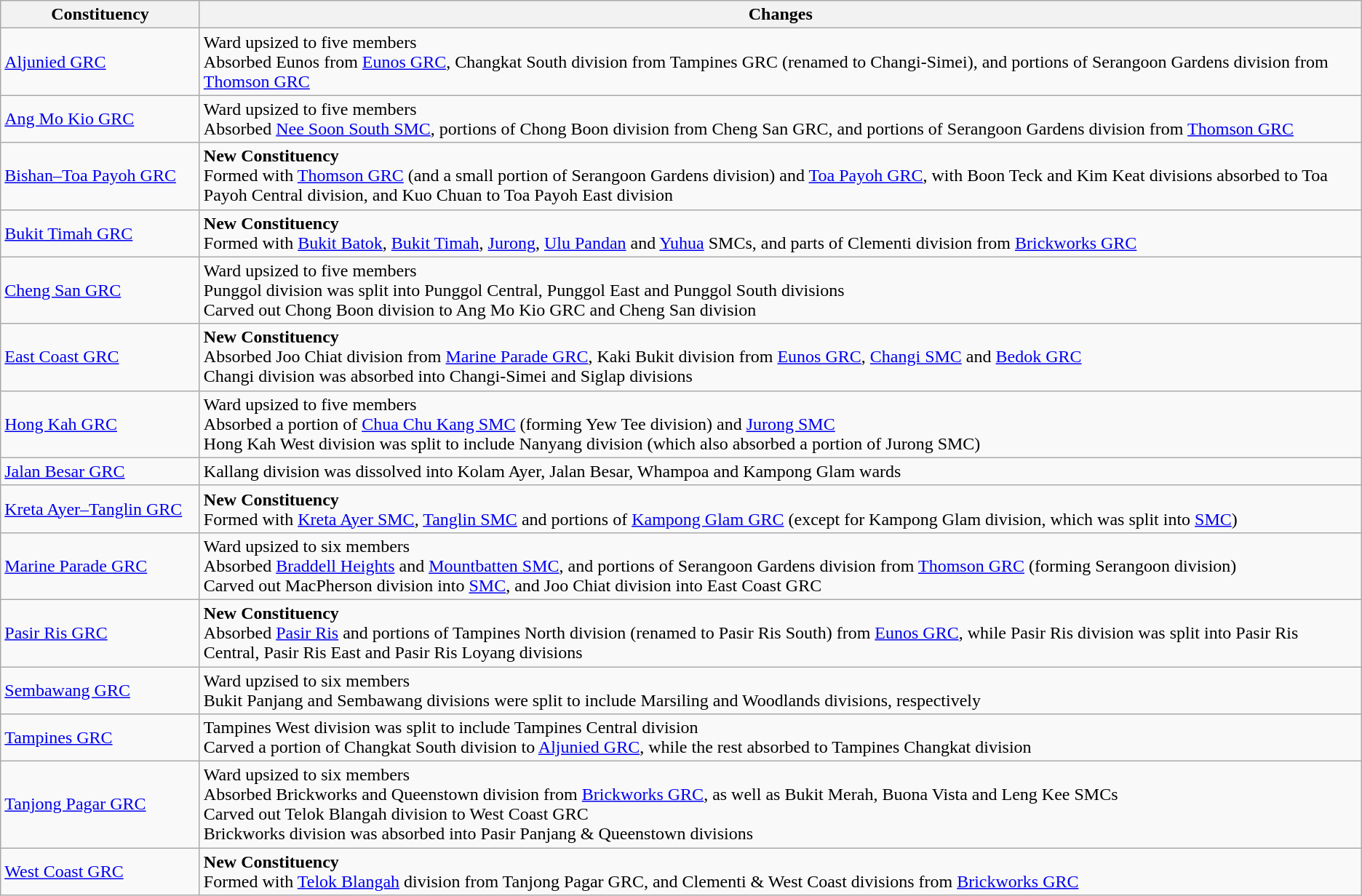<table class="wikitable">
<tr>
<th style="width:175px;">Constituency</th>
<th>Changes</th>
</tr>
<tr>
<td><a href='#'>Aljunied GRC</a></td>
<td>Ward upsized to five members<br>Absorbed Eunos from <a href='#'>Eunos GRC</a>, Changkat South division from Tampines GRC (renamed to Changi-Simei), and portions of Serangoon Gardens division from <a href='#'>Thomson GRC</a></td>
</tr>
<tr>
<td><a href='#'>Ang Mo Kio GRC</a></td>
<td>Ward upsized to five members<br>Absorbed <a href='#'>Nee Soon South SMC</a>, portions of Chong Boon division from Cheng San GRC, and portions of Serangoon Gardens division from <a href='#'>Thomson GRC</a></td>
</tr>
<tr>
<td><a href='#'>Bishan–Toa Payoh GRC</a></td>
<td><strong>New Constituency</strong><br>Formed with <a href='#'>Thomson GRC</a> (and a small portion of Serangoon Gardens division) and <a href='#'>Toa Payoh GRC</a>, with Boon Teck and Kim Keat divisions absorbed to Toa Payoh Central division, and Kuo Chuan to Toa Payoh East division</td>
</tr>
<tr>
<td><a href='#'>Bukit Timah GRC</a></td>
<td><strong>New Constituency</strong><br>Formed with <a href='#'>Bukit Batok</a>, <a href='#'>Bukit Timah</a>, <a href='#'>Jurong</a>, <a href='#'>Ulu Pandan</a> and <a href='#'>Yuhua</a> SMCs, and parts of Clementi division from <a href='#'>Brickworks GRC</a></td>
</tr>
<tr>
<td><a href='#'>Cheng San GRC</a></td>
<td>Ward upsized to five members<br>Punggol division was split into Punggol Central, Punggol East and Punggol South divisions<br>Carved out Chong Boon division to Ang Mo Kio GRC and Cheng San division</td>
</tr>
<tr>
<td><a href='#'>East Coast GRC</a></td>
<td><strong>New Constituency</strong><br>Absorbed Joo Chiat division from <a href='#'>Marine Parade GRC</a>, Kaki Bukit division from <a href='#'>Eunos GRC</a>, <a href='#'>Changi SMC</a> and <a href='#'>Bedok GRC</a><br>Changi division was absorbed into Changi-Simei and Siglap divisions</td>
</tr>
<tr>
<td><a href='#'>Hong Kah GRC</a></td>
<td>Ward upsized to five members<br>Absorbed a portion of <a href='#'>Chua Chu Kang SMC</a> (forming Yew Tee division) and <a href='#'>Jurong SMC</a><br>Hong Kah West division was split to include Nanyang division (which also absorbed a portion of Jurong SMC)</td>
</tr>
<tr>
<td><a href='#'>Jalan Besar GRC</a></td>
<td>Kallang division was dissolved into Kolam Ayer, Jalan Besar, Whampoa and Kampong Glam wards</td>
</tr>
<tr>
<td><a href='#'>Kreta Ayer–Tanglin GRC</a></td>
<td><strong>New Constituency</strong><br>Formed with <a href='#'>Kreta Ayer SMC</a>, <a href='#'>Tanglin SMC</a> and portions of <a href='#'>Kampong Glam GRC</a> (except for Kampong Glam division, which was split into <a href='#'>SMC</a>)</td>
</tr>
<tr>
<td><a href='#'>Marine Parade GRC</a></td>
<td>Ward upsized to six members<br>Absorbed <a href='#'>Braddell Heights</a> and <a href='#'>Mountbatten SMC</a>, and portions of Serangoon Gardens division from <a href='#'>Thomson GRC</a> (forming Serangoon division)<br>Carved out MacPherson division into <a href='#'>SMC</a>, and Joo Chiat division into East Coast GRC</td>
</tr>
<tr>
<td><a href='#'>Pasir Ris GRC</a></td>
<td><strong>New Constituency</strong><br>Absorbed <a href='#'>Pasir Ris</a> and portions of Tampines North division (renamed to Pasir Ris South) from <a href='#'>Eunos GRC</a>, while Pasir Ris division was split into Pasir Ris Central, Pasir Ris East and Pasir Ris Loyang divisions</td>
</tr>
<tr>
<td><a href='#'>Sembawang GRC</a></td>
<td>Ward upzised to six members<br>Bukit Panjang and Sembawang divisions were split to include Marsiling and Woodlands divisions, respectively</td>
</tr>
<tr>
<td><a href='#'>Tampines GRC</a></td>
<td>Tampines West division was split to include Tampines Central division<br>Carved a portion of Changkat South division to <a href='#'>Aljunied GRC</a>, while the rest absorbed to Tampines Changkat division</td>
</tr>
<tr>
<td><a href='#'>Tanjong Pagar GRC</a></td>
<td>Ward upsized to six members<br>Absorbed Brickworks and Queenstown division from <a href='#'>Brickworks GRC</a>, as well as Bukit Merah, Buona Vista and Leng Kee SMCs<br>Carved out Telok Blangah division to West Coast GRC<br>Brickworks division was absorbed into Pasir Panjang & Queenstown divisions</td>
</tr>
<tr>
<td><a href='#'>West Coast GRC</a></td>
<td><strong>New Constituency</strong><br>Formed with <a href='#'>Telok Blangah</a> division from Tanjong Pagar GRC, and Clementi & West Coast divisions from <a href='#'>Brickworks GRC</a></td>
</tr>
</table>
